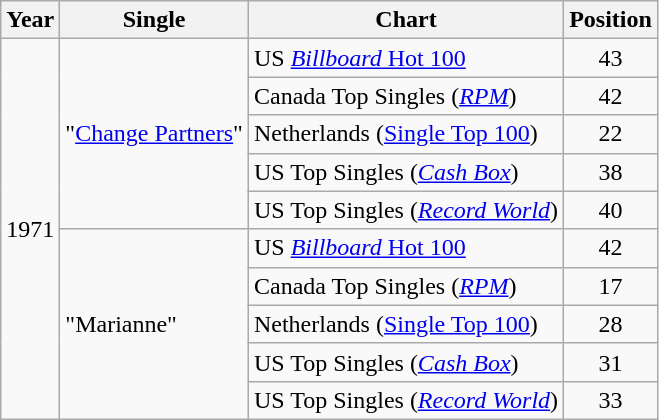<table class="wikitable">
<tr>
<th>Year</th>
<th>Single</th>
<th>Chart</th>
<th>Position</th>
</tr>
<tr>
<td rowspan="10">1971</td>
<td rowspan="5">"<a href='#'>Change Partners</a>"</td>
<td>US <a href='#'><em>Billboard</em> Hot 100</a></td>
<td align=center>43</td>
</tr>
<tr>
<td>Canada Top Singles (<em><a href='#'>RPM</a></em>)</td>
<td align=center>42</td>
</tr>
<tr>
<td>Netherlands (<a href='#'>Single Top 100</a>)</td>
<td align=center>22</td>
</tr>
<tr>
<td>US Top Singles (<em><a href='#'>Cash Box</a></em>)</td>
<td align=center>38</td>
</tr>
<tr>
<td>US Top Singles (<em><a href='#'>Record World</a></em>) </td>
<td align=center>40</td>
</tr>
<tr>
<td rowspan="5">"Marianne"</td>
<td>US <a href='#'><em>Billboard</em> Hot 100</a></td>
<td align=center>42</td>
</tr>
<tr>
<td>Canada Top Singles (<em><a href='#'>RPM</a></em>)</td>
<td align=center>17</td>
</tr>
<tr>
<td>Netherlands (<a href='#'>Single Top 100</a>)</td>
<td align=center>28</td>
</tr>
<tr>
<td>US Top Singles (<em><a href='#'>Cash Box</a></em>)</td>
<td align=center>31</td>
</tr>
<tr>
<td>US Top Singles (<em><a href='#'>Record World</a></em>) </td>
<td align=center>33</td>
</tr>
</table>
